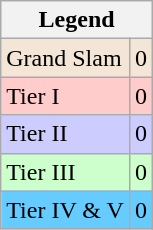<table class="wikitable sortable mw-collapsible mw-collapsed">
<tr>
<th colspan=2>Legend</th>
</tr>
<tr style="background:#f3e6d7;">
<td>Grand Slam</td>
<td align="center">0</td>
</tr>
<tr style="background:#ffcccc;">
<td>Tier I</td>
<td align="center">0</td>
</tr>
<tr style="background:#ccccff;">
<td>Tier II</td>
<td align="center">0</td>
</tr>
<tr style="background:#ccffcc;">
<td>Tier III</td>
<td align="center">0</td>
</tr>
<tr style="background:#66ccff;">
<td>Tier IV & V</td>
<td align="center">0</td>
</tr>
</table>
